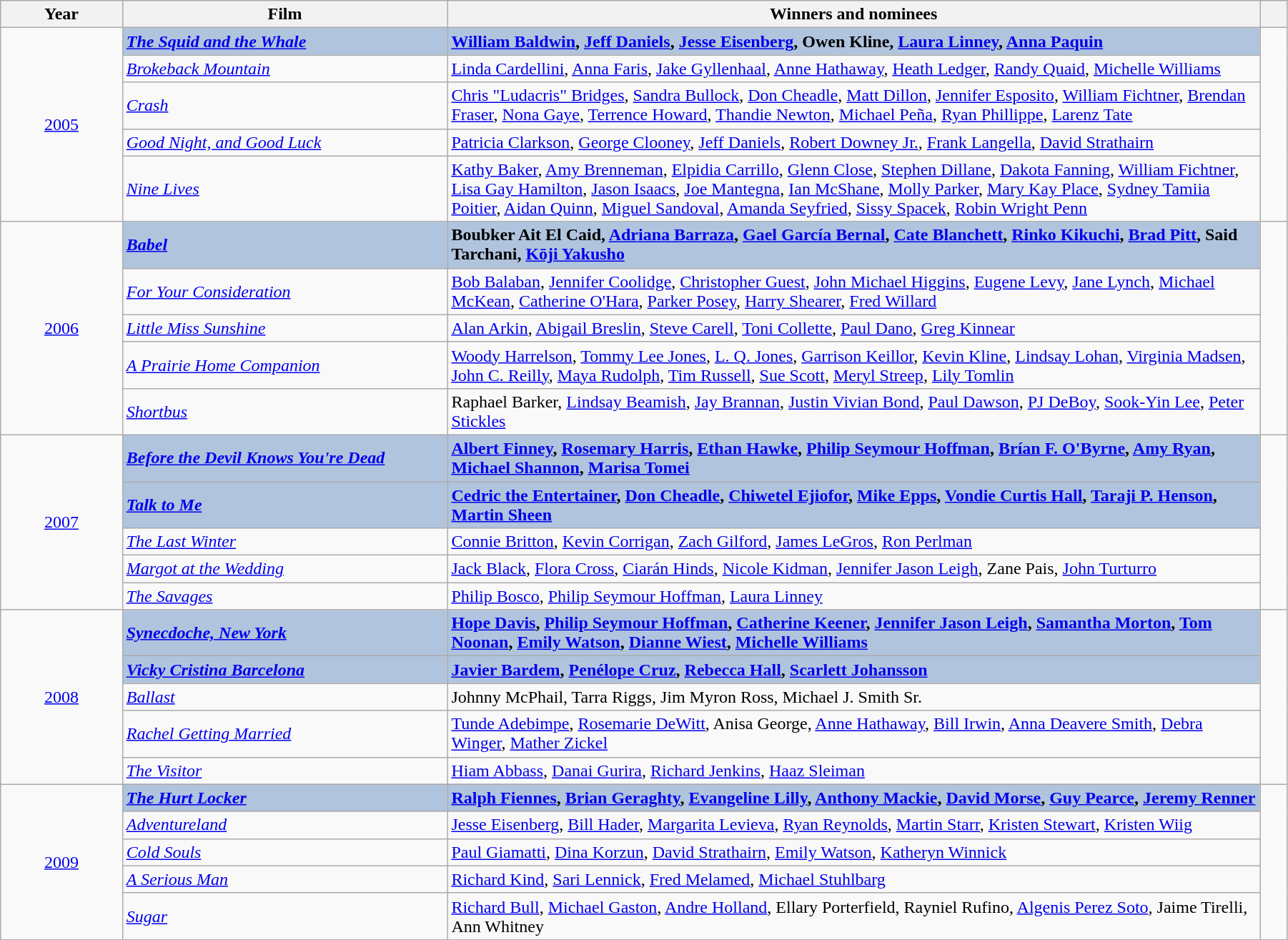<table class="wikitable" width="95%" cellpadding="5">
<tr>
<th width="9%"><strong>Year</strong></th>
<th width="24%"><strong>Film</strong></th>
<th width="60%"><strong>Winners and nominees</strong></th>
<th width="2%"><strong></strong></th>
</tr>
<tr>
<td rowspan="5" style="text-align:center;"><a href='#'>2005</a></td>
<td style="background:#B0C4DE"><strong><em><a href='#'>The Squid and the Whale</a></em></strong></td>
<td style="background:#B0C4DE"><strong><a href='#'>William Baldwin</a>, <a href='#'>Jeff Daniels</a>, <a href='#'>Jesse Eisenberg</a>, Owen Kline, <a href='#'>Laura Linney</a>, <a href='#'>Anna Paquin</a></strong></td>
<td rowspan="5" style="text-align:center;"></td>
</tr>
<tr>
<td><em><a href='#'>Brokeback Mountain</a></em></td>
<td><a href='#'>Linda Cardellini</a>, <a href='#'>Anna Faris</a>, <a href='#'>Jake Gyllenhaal</a>, <a href='#'>Anne Hathaway</a>, <a href='#'>Heath Ledger</a>, <a href='#'>Randy Quaid</a>, <a href='#'>Michelle Williams</a></td>
</tr>
<tr>
<td><em><a href='#'>Crash</a></em></td>
<td><a href='#'>Chris "Ludacris" Bridges</a>, <a href='#'>Sandra Bullock</a>, <a href='#'>Don Cheadle</a>, <a href='#'>Matt Dillon</a>, <a href='#'>Jennifer Esposito</a>, <a href='#'>William Fichtner</a>, <a href='#'>Brendan Fraser</a>, <a href='#'>Nona Gaye</a>, <a href='#'>Terrence Howard</a>, <a href='#'>Thandie Newton</a>, <a href='#'>Michael Peña</a>, <a href='#'>Ryan Phillippe</a>, <a href='#'>Larenz Tate</a></td>
</tr>
<tr>
<td><em><a href='#'>Good Night, and Good Luck</a></em></td>
<td><a href='#'>Patricia Clarkson</a>, <a href='#'>George Clooney</a>, <a href='#'>Jeff Daniels</a>, <a href='#'>Robert Downey Jr.</a>, <a href='#'>Frank Langella</a>, <a href='#'>David Strathairn</a></td>
</tr>
<tr>
<td><em><a href='#'>Nine Lives</a></em></td>
<td><a href='#'>Kathy Baker</a>, <a href='#'>Amy Brenneman</a>, <a href='#'>Elpidia Carrillo</a>, <a href='#'>Glenn Close</a>, <a href='#'>Stephen Dillane</a>, <a href='#'>Dakota Fanning</a>, <a href='#'>William Fichtner</a>, <a href='#'>Lisa Gay Hamilton</a>, <a href='#'>Jason Isaacs</a>, <a href='#'>Joe Mantegna</a>, <a href='#'>Ian McShane</a>, <a href='#'>Molly Parker</a>, <a href='#'>Mary Kay Place</a>, <a href='#'>Sydney Tamiia Poitier</a>, <a href='#'>Aidan Quinn</a>, <a href='#'>Miguel Sandoval</a>, <a href='#'>Amanda Seyfried</a>, <a href='#'>Sissy Spacek</a>, <a href='#'>Robin Wright Penn</a></td>
</tr>
<tr>
<td rowspan="5" style="text-align:center;"><a href='#'>2006</a></td>
<td style="background:#B0C4DE"><strong><em><a href='#'>Babel</a></em></strong></td>
<td style="background:#B0C4DE"><strong>Boubker Ait El Caid, <a href='#'>Adriana Barraza</a>, <a href='#'>Gael García Bernal</a>, <a href='#'>Cate Blanchett</a>, <a href='#'>Rinko Kikuchi</a>, <a href='#'>Brad Pitt</a>, Said Tarchani, <a href='#'>Kōji Yakusho</a></strong></td>
<td rowspan="5" style="text-align:center;"></td>
</tr>
<tr>
<td><em><a href='#'>For Your Consideration</a></em></td>
<td><a href='#'>Bob Balaban</a>, <a href='#'>Jennifer Coolidge</a>, <a href='#'>Christopher Guest</a>, <a href='#'>John Michael Higgins</a>, <a href='#'>Eugene Levy</a>, <a href='#'>Jane Lynch</a>, <a href='#'>Michael McKean</a>, <a href='#'>Catherine O'Hara</a>, <a href='#'>Parker Posey</a>, <a href='#'>Harry Shearer</a>, <a href='#'>Fred Willard</a></td>
</tr>
<tr>
<td><em><a href='#'>Little Miss Sunshine</a></em></td>
<td><a href='#'>Alan Arkin</a>, <a href='#'>Abigail Breslin</a>, <a href='#'>Steve Carell</a>, <a href='#'>Toni Collette</a>, <a href='#'>Paul Dano</a>, <a href='#'>Greg Kinnear</a></td>
</tr>
<tr>
<td><em><a href='#'>A Prairie Home Companion</a></em></td>
<td><a href='#'>Woody Harrelson</a>, <a href='#'>Tommy Lee Jones</a>, <a href='#'>L. Q. Jones</a>, <a href='#'>Garrison Keillor</a>, <a href='#'>Kevin Kline</a>, <a href='#'>Lindsay Lohan</a>, <a href='#'>Virginia Madsen</a>, <a href='#'>John C. Reilly</a>, <a href='#'>Maya Rudolph</a>, <a href='#'>Tim Russell</a>, <a href='#'>Sue Scott</a>, <a href='#'>Meryl Streep</a>, <a href='#'>Lily Tomlin</a></td>
</tr>
<tr>
<td><em><a href='#'>Shortbus</a></em></td>
<td>Raphael Barker, <a href='#'>Lindsay Beamish</a>, <a href='#'>Jay Brannan</a>, <a href='#'>Justin Vivian Bond</a>, <a href='#'>Paul Dawson</a>, <a href='#'>PJ DeBoy</a>, <a href='#'>Sook-Yin Lee</a>,  <a href='#'>Peter Stickles</a></td>
</tr>
<tr>
<td rowspan="5" style="text-align:center;"><a href='#'>2007</a></td>
<td style="background:#B0C4DE"><strong><em><a href='#'>Before the Devil Knows You're Dead</a></em></strong></td>
<td style="background:#B0C4DE"><strong><a href='#'>Albert Finney</a>, <a href='#'>Rosemary Harris</a>, <a href='#'>Ethan Hawke</a>, <a href='#'>Philip Seymour Hoffman</a>, <a href='#'>Brían F. O'Byrne</a>, <a href='#'>Amy Ryan</a>, <a href='#'>Michael Shannon</a>, <a href='#'>Marisa Tomei</a></strong></td>
<td rowspan="5" style="text-align:center;"></td>
</tr>
<tr>
<td style="background:#B0C4DE"><strong><em><a href='#'>Talk to Me</a></em></strong></td>
<td style="background:#B0C4DE"><strong><a href='#'>Cedric the Entertainer</a>, <a href='#'>Don Cheadle</a>, <a href='#'>Chiwetel Ejiofor</a>, <a href='#'>Mike Epps</a>, <a href='#'>Vondie Curtis Hall</a>, <a href='#'>Taraji P. Henson</a>, <a href='#'>Martin Sheen</a></strong></td>
</tr>
<tr>
<td><em><a href='#'>The Last Winter</a></em></td>
<td><a href='#'>Connie Britton</a>, <a href='#'>Kevin Corrigan</a>, <a href='#'>Zach Gilford</a>, <a href='#'>James LeGros</a>, <a href='#'>Ron Perlman</a></td>
</tr>
<tr>
<td><em><a href='#'>Margot at the Wedding</a></em></td>
<td><a href='#'>Jack Black</a>, <a href='#'>Flora Cross</a>, <a href='#'>Ciarán Hinds</a>, <a href='#'>Nicole Kidman</a>, <a href='#'>Jennifer Jason Leigh</a>, Zane Pais, <a href='#'>John Turturro</a></td>
</tr>
<tr>
<td><em><a href='#'>The Savages</a></em></td>
<td><a href='#'>Philip Bosco</a>, <a href='#'>Philip Seymour Hoffman</a>, <a href='#'>Laura Linney</a></td>
</tr>
<tr>
<td rowspan="5" style="text-align:center;"><a href='#'>2008</a></td>
<td style="background:#B0C4DE"><strong><em><a href='#'>Synecdoche, New York</a></em></strong></td>
<td style="background:#B0C4DE"><strong><a href='#'>Hope Davis</a>, <a href='#'>Philip Seymour Hoffman</a>, <a href='#'>Catherine Keener</a>, <a href='#'>Jennifer Jason Leigh</a>, <a href='#'>Samantha Morton</a>, <a href='#'>Tom Noonan</a>, <a href='#'>Emily Watson</a>, <a href='#'>Dianne Wiest</a>, <a href='#'>Michelle Williams</a></strong></td>
<td rowspan="5" style="text-align:center;"></td>
</tr>
<tr>
<td style="background:#B0C4DE"><strong><em><a href='#'>Vicky Cristina Barcelona</a></em></strong></td>
<td style="background:#B0C4DE"><strong><a href='#'>Javier Bardem</a>, <a href='#'>Penélope Cruz</a>, <a href='#'>Rebecca Hall</a>, <a href='#'>Scarlett Johansson</a></strong></td>
</tr>
<tr>
<td><em><a href='#'>Ballast</a></em></td>
<td>Johnny McPhail, Tarra Riggs, Jim Myron Ross, Michael J. Smith Sr.</td>
</tr>
<tr>
<td><em><a href='#'>Rachel Getting Married</a></em></td>
<td><a href='#'>Tunde Adebimpe</a>, <a href='#'>Rosemarie DeWitt</a>, Anisa George, <a href='#'>Anne Hathaway</a>, <a href='#'>Bill Irwin</a>, <a href='#'>Anna Deavere Smith</a>, <a href='#'>Debra Winger</a>, <a href='#'>Mather Zickel</a></td>
</tr>
<tr>
<td><em><a href='#'>The Visitor</a></em></td>
<td><a href='#'>Hiam Abbass</a>, <a href='#'>Danai Gurira</a>, <a href='#'>Richard Jenkins</a>, <a href='#'>Haaz Sleiman</a></td>
</tr>
<tr>
<td rowspan="5" style="text-align:center;"><a href='#'>2009</a></td>
<td style="background:#B0C4DE"><strong><em><a href='#'>The Hurt Locker</a></em></strong></td>
<td style="background:#B0C4DE"><strong><a href='#'>Ralph Fiennes</a>, <a href='#'>Brian Geraghty</a>, <a href='#'>Evangeline Lilly</a>, <a href='#'>Anthony Mackie</a>, <a href='#'>David Morse</a>, <a href='#'>Guy Pearce</a>, <a href='#'>Jeremy Renner</a></strong></td>
<td rowspan="5" style="text-align:center;"></td>
</tr>
<tr>
<td><em><a href='#'>Adventureland</a></em></td>
<td><a href='#'>Jesse Eisenberg</a>, <a href='#'>Bill Hader</a>, <a href='#'>Margarita Levieva</a>, <a href='#'>Ryan Reynolds</a>, <a href='#'>Martin Starr</a>, <a href='#'>Kristen Stewart</a>, <a href='#'>Kristen Wiig</a></td>
</tr>
<tr>
<td><em><a href='#'>Cold Souls</a></em></td>
<td><a href='#'>Paul Giamatti</a>, <a href='#'>Dina Korzun</a>, <a href='#'>David Strathairn</a>, <a href='#'>Emily Watson</a>,  <a href='#'>Katheryn Winnick</a></td>
</tr>
<tr>
<td><em><a href='#'>A Serious Man</a></em></td>
<td><a href='#'>Richard Kind</a>, <a href='#'>Sari Lennick</a>, <a href='#'>Fred Melamed</a>, <a href='#'>Michael Stuhlbarg</a></td>
</tr>
<tr>
<td><em><a href='#'>Sugar</a></em></td>
<td><a href='#'>Richard Bull</a>, <a href='#'>Michael Gaston</a>, <a href='#'>Andre Holland</a>, Ellary Porterfield, Rayniel Rufino, <a href='#'>Algenis Perez Soto</a>, Jaime Tirelli, Ann Whitney</td>
</tr>
</table>
